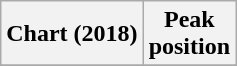<table class="wikitable plainrowheaders" style="text-align:center">
<tr>
<th>Chart (2018)</th>
<th>Peak<br>position</th>
</tr>
<tr>
</tr>
</table>
